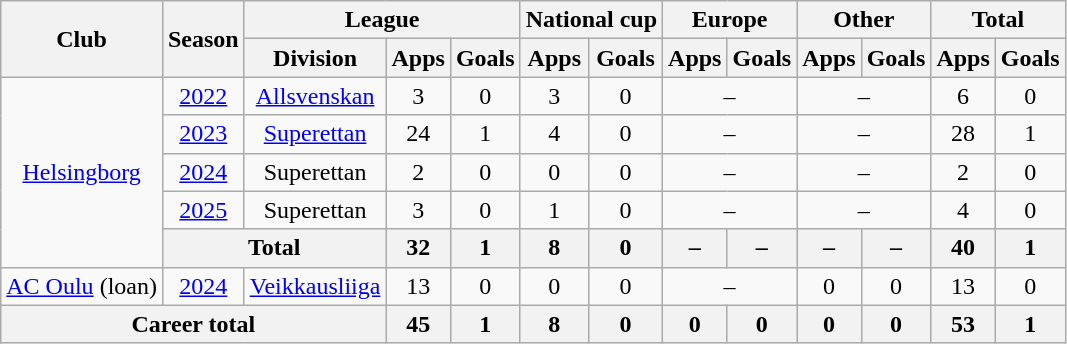<table class="wikitable" style="text-align:center">
<tr>
<th rowspan="2">Club</th>
<th rowspan="2">Season</th>
<th colspan="3">League</th>
<th colspan="2">National cup</th>
<th colspan="2">Europe</th>
<th colspan="2">Other</th>
<th colspan="2">Total</th>
</tr>
<tr>
<th>Division</th>
<th>Apps</th>
<th>Goals</th>
<th>Apps</th>
<th>Goals</th>
<th>Apps</th>
<th>Goals</th>
<th>Apps</th>
<th>Goals</th>
<th>Apps</th>
<th>Goals</th>
</tr>
<tr>
<td rowspan="5"><a href='#'>Helsingborg</a></td>
<td><a href='#'>2022</a></td>
<td><a href='#'>Allsvenskan</a></td>
<td>3</td>
<td>0</td>
<td>3</td>
<td>0</td>
<td colspan="2">–</td>
<td colspan="2">–</td>
<td>6</td>
<td>0</td>
</tr>
<tr>
<td><a href='#'>2023</a></td>
<td><a href='#'>Superettan</a></td>
<td>24</td>
<td>1</td>
<td>4</td>
<td>0</td>
<td colspan="2">–</td>
<td colspan="2">–</td>
<td>28</td>
<td>1</td>
</tr>
<tr>
<td><a href='#'>2024</a></td>
<td>Superettan</td>
<td>2</td>
<td>0</td>
<td>0</td>
<td>0</td>
<td colspan="2">–</td>
<td colspan="2">–</td>
<td>2</td>
<td>0</td>
</tr>
<tr>
<td><a href='#'>2025</a></td>
<td>Superettan</td>
<td>3</td>
<td>0</td>
<td>1</td>
<td>0</td>
<td colspan="2">–</td>
<td colspan="2">–</td>
<td>4</td>
<td>0</td>
</tr>
<tr>
<th colspan="2">Total</th>
<th>32</th>
<th>1</th>
<th>8</th>
<th>0</th>
<th>–</th>
<th>–</th>
<th>–</th>
<th>–</th>
<th>40</th>
<th>1</th>
</tr>
<tr>
<td><a href='#'>AC Oulu</a> (loan)</td>
<td><a href='#'>2024</a></td>
<td><a href='#'>Veikkausliiga</a></td>
<td>13</td>
<td>0</td>
<td>0</td>
<td>0</td>
<td colspan=2>–</td>
<td>0</td>
<td>0</td>
<td>13</td>
<td>0</td>
</tr>
<tr>
<th colspan="3">Career total</th>
<th>45</th>
<th>1</th>
<th>8</th>
<th>0</th>
<th>0</th>
<th>0</th>
<th>0</th>
<th>0</th>
<th>53</th>
<th>1</th>
</tr>
</table>
